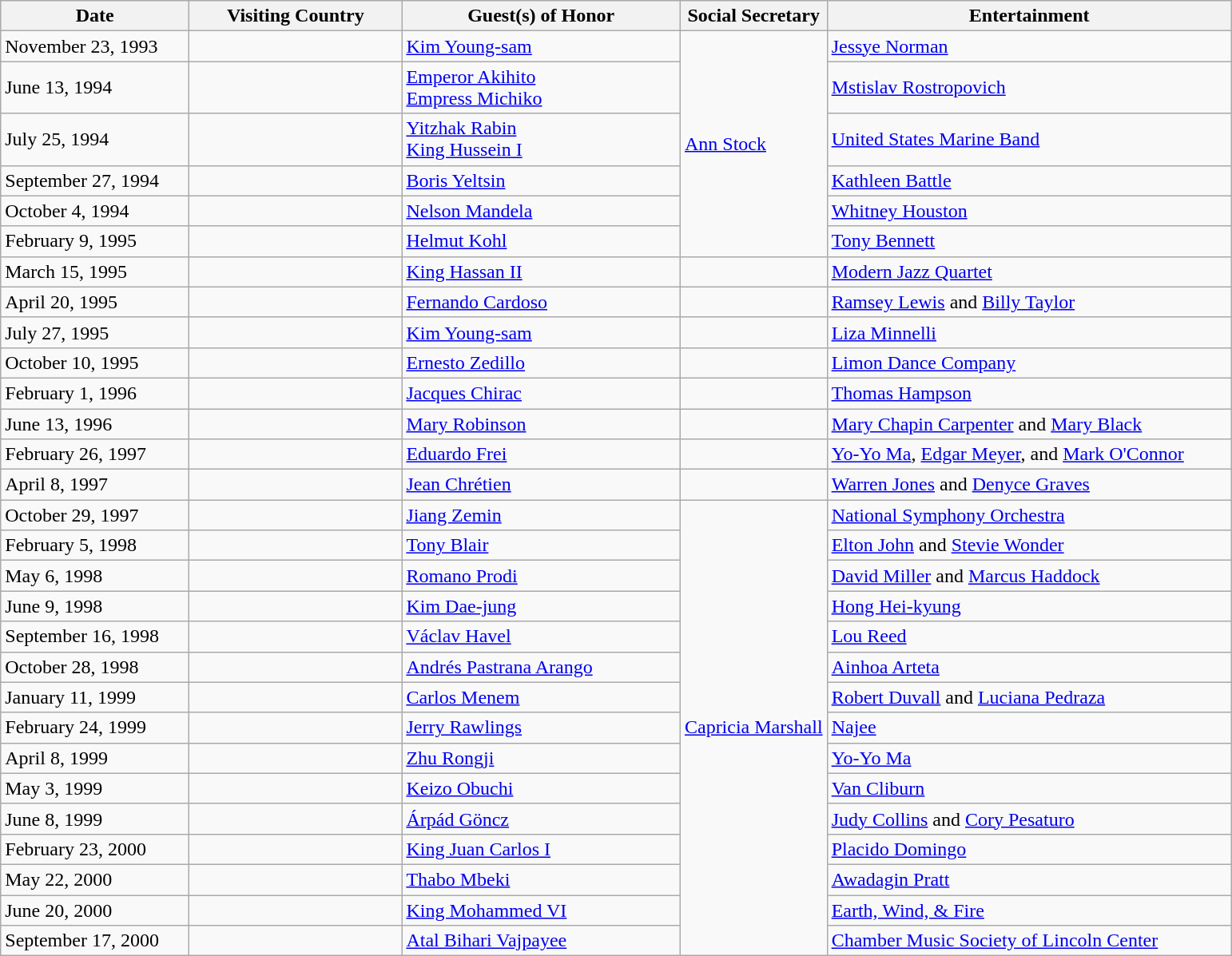<table class="wikitable">
<tr>
<th scope="col" style="width:150px;">Date</th>
<th scope="col" style="width:170px;">Visiting Country</th>
<th scope="col" style="width:225px;">Guest(s) of Honor</th>
<th>Social Secretary</th>
<th scope="col" style="width:330px;">Entertainment</th>
</tr>
<tr>
<td>November 23, 1993</td>
<td></td>
<td><a href='#'>Kim Young-sam</a></td>
<td rowspan="6"><a href='#'>Ann Stock</a></td>
<td><a href='#'>Jessye Norman</a></td>
</tr>
<tr>
<td>June 13, 1994</td>
<td></td>
<td><a href='#'>Emperor Akihito</a><br><a href='#'>Empress Michiko</a></td>
<td><a href='#'>Mstislav Rostropovich</a></td>
</tr>
<tr>
<td>July 25, 1994</td>
<td><br></td>
<td><a href='#'>Yitzhak Rabin</a><br><a href='#'>King Hussein I</a></td>
<td><a href='#'>United States Marine Band</a></td>
</tr>
<tr>
<td>September 27, 1994</td>
<td></td>
<td><a href='#'>Boris Yeltsin</a></td>
<td><a href='#'>Kathleen Battle</a></td>
</tr>
<tr>
<td>October 4, 1994</td>
<td></td>
<td><a href='#'>Nelson Mandela</a></td>
<td><a href='#'>Whitney Houston</a></td>
</tr>
<tr>
<td>February 9, 1995</td>
<td></td>
<td><a href='#'>Helmut Kohl</a></td>
<td><a href='#'>Tony Bennett</a></td>
</tr>
<tr>
<td>March 15, 1995</td>
<td></td>
<td><a href='#'>King Hassan II</a></td>
<td></td>
<td><a href='#'>Modern Jazz Quartet</a></td>
</tr>
<tr>
<td>April 20, 1995</td>
<td></td>
<td><a href='#'>Fernando Cardoso</a></td>
<td></td>
<td><a href='#'>Ramsey Lewis</a> and <a href='#'>Billy Taylor</a></td>
</tr>
<tr>
<td>July 27, 1995</td>
<td></td>
<td><a href='#'>Kim Young-sam</a></td>
<td></td>
<td><a href='#'>Liza Minnelli</a></td>
</tr>
<tr>
<td>October 10, 1995</td>
<td></td>
<td><a href='#'>Ernesto Zedillo</a></td>
<td></td>
<td><a href='#'>Limon Dance Company</a></td>
</tr>
<tr>
<td>February 1, 1996</td>
<td></td>
<td><a href='#'>Jacques Chirac</a></td>
<td></td>
<td><a href='#'>Thomas Hampson</a></td>
</tr>
<tr>
<td>June 13, 1996</td>
<td></td>
<td><a href='#'>Mary Robinson</a></td>
<td></td>
<td><a href='#'>Mary Chapin Carpenter</a> and <a href='#'>Mary Black</a></td>
</tr>
<tr>
<td>February 26, 1997</td>
<td></td>
<td><a href='#'>Eduardo Frei</a></td>
<td></td>
<td><a href='#'>Yo-Yo Ma</a>, <a href='#'>Edgar Meyer</a>, and <a href='#'>Mark O'Connor</a></td>
</tr>
<tr>
<td>April 8, 1997</td>
<td></td>
<td><a href='#'>Jean Chrétien</a></td>
<td></td>
<td><a href='#'>Warren Jones</a> and <a href='#'>Denyce Graves</a></td>
</tr>
<tr>
<td>October 29, 1997</td>
<td></td>
<td><a href='#'>Jiang Zemin</a></td>
<td rowspan="15"><a href='#'>Capricia Marshall</a></td>
<td><a href='#'>National Symphony Orchestra</a></td>
</tr>
<tr>
<td>February 5, 1998</td>
<td></td>
<td><a href='#'>Tony Blair</a></td>
<td><a href='#'>Elton John</a> and <a href='#'>Stevie Wonder</a></td>
</tr>
<tr>
<td>May 6, 1998</td>
<td></td>
<td><a href='#'>Romano Prodi</a></td>
<td><a href='#'>David Miller</a> and <a href='#'>Marcus Haddock</a></td>
</tr>
<tr>
<td>June 9, 1998</td>
<td></td>
<td><a href='#'>Kim Dae-jung</a></td>
<td><a href='#'>Hong Hei-kyung</a></td>
</tr>
<tr>
<td>September 16, 1998</td>
<td></td>
<td><a href='#'>Václav Havel</a></td>
<td><a href='#'>Lou Reed</a></td>
</tr>
<tr>
<td>October 28, 1998</td>
<td></td>
<td><a href='#'>Andrés Pastrana Arango</a></td>
<td><a href='#'>Ainhoa Arteta</a></td>
</tr>
<tr>
<td>January 11, 1999</td>
<td></td>
<td><a href='#'>Carlos Menem</a></td>
<td><a href='#'>Robert Duvall</a> and <a href='#'>Luciana Pedraza</a></td>
</tr>
<tr>
<td>February 24, 1999</td>
<td></td>
<td><a href='#'>Jerry Rawlings</a></td>
<td><a href='#'>Najee</a></td>
</tr>
<tr>
<td>April 8, 1999</td>
<td></td>
<td><a href='#'>Zhu Rongji</a></td>
<td><a href='#'>Yo-Yo Ma</a></td>
</tr>
<tr>
<td>May 3, 1999</td>
<td></td>
<td><a href='#'>Keizo Obuchi</a></td>
<td><a href='#'>Van Cliburn</a></td>
</tr>
<tr>
<td>June 8, 1999</td>
<td></td>
<td><a href='#'>Árpád Göncz</a></td>
<td><a href='#'>Judy Collins</a> and <a href='#'>Cory Pesaturo</a></td>
</tr>
<tr>
<td>February 23, 2000</td>
<td></td>
<td><a href='#'>King Juan Carlos I</a></td>
<td><a href='#'>Placido Domingo</a></td>
</tr>
<tr>
<td>May 22, 2000</td>
<td></td>
<td><a href='#'>Thabo Mbeki</a></td>
<td><a href='#'>Awadagin Pratt</a></td>
</tr>
<tr>
<td>June 20, 2000</td>
<td></td>
<td><a href='#'>King Mohammed VI</a></td>
<td><a href='#'>Earth, Wind, & Fire</a></td>
</tr>
<tr>
<td>September 17, 2000</td>
<td></td>
<td><a href='#'>Atal Bihari Vajpayee</a></td>
<td><a href='#'>Chamber Music Society of Lincoln Center</a></td>
</tr>
</table>
